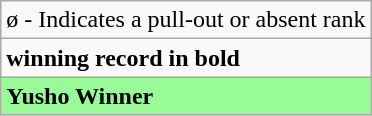<table class="wikitable">
<tr>
<td>ø - Indicates a pull-out or absent rank</td>
</tr>
<tr>
<td><strong>winning record in bold</strong></td>
</tr>
<tr>
<td style="background: PaleGreen;"><strong>Yusho Winner</strong></td>
</tr>
</table>
